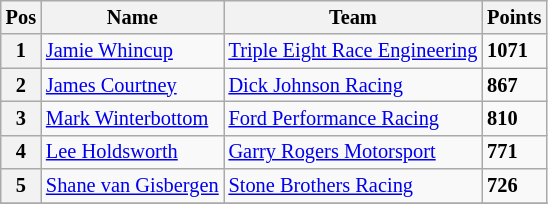<table class="wikitable" style="font-size: 85%;">
<tr>
<th>Pos</th>
<th>Name</th>
<th>Team</th>
<th>Points</th>
</tr>
<tr>
<th>1</th>
<td> <a href='#'>Jamie Whincup</a></td>
<td><a href='#'>Triple Eight Race Engineering</a></td>
<td><strong>1071</strong></td>
</tr>
<tr>
<th>2</th>
<td> <a href='#'>James Courtney</a></td>
<td><a href='#'>Dick Johnson Racing</a></td>
<td><strong>867</strong></td>
</tr>
<tr>
<th>3</th>
<td> <a href='#'>Mark Winterbottom</a></td>
<td><a href='#'>Ford Performance Racing</a></td>
<td><strong>810</strong></td>
</tr>
<tr>
<th>4</th>
<td> <a href='#'>Lee Holdsworth</a></td>
<td><a href='#'>Garry Rogers Motorsport</a></td>
<td><strong>771</strong></td>
</tr>
<tr>
<th>5</th>
<td> <a href='#'>Shane van Gisbergen</a></td>
<td><a href='#'>Stone Brothers Racing</a></td>
<td><strong>726</strong></td>
</tr>
<tr>
</tr>
</table>
